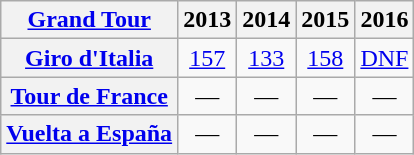<table class="wikitable plainrowheaders">
<tr>
<th scope="col"><a href='#'>Grand Tour</a></th>
<th scope="col">2013</th>
<th scope="col">2014</th>
<th scope="col">2015</th>
<th scope="col">2016</th>
</tr>
<tr style="text-align:center;">
<th scope="row"> <a href='#'>Giro d'Italia</a></th>
<td><a href='#'>157</a></td>
<td><a href='#'>133</a></td>
<td><a href='#'>158</a></td>
<td><a href='#'>DNF</a></td>
</tr>
<tr style="text-align:center;">
<th scope="row"> <a href='#'>Tour de France</a></th>
<td>—</td>
<td>—</td>
<td>—</td>
<td>—</td>
</tr>
<tr style="text-align:center;">
<th scope="row"> <a href='#'>Vuelta a España</a></th>
<td>—</td>
<td>—</td>
<td>—</td>
<td>—</td>
</tr>
</table>
